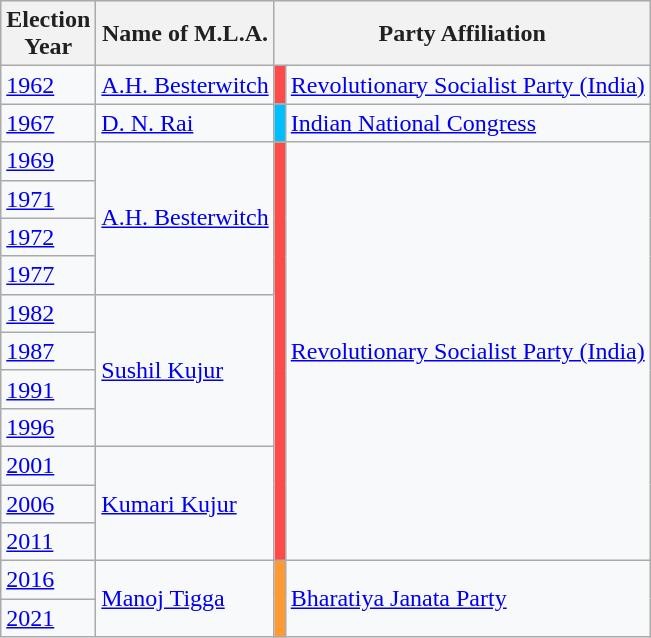<table class="wikitable sortable">
<tr style="font-weight:bold; text-align:center; background-color:#EAECF0;">
<th style="vertical-align:middle; color:#202122;">Election<br>Year</th>
<th style="vertical-align:middle; color:#202122;">Name of M.L.A.</th>
<th style="vertical-align:middle; color:#202122;" Colspan=2>Party Affiliation</th>
</tr>
<tr style="background-color:#F8F9FA;">
<td style="color:#0645AD;"><a href='#'>1962</a></td>
<td style="color:#0645AD;"><a href='#'>A.H. Besterwitch</a></td>
<td style="background-color:#ff4a4a;"></td>
<td style="color:#0645AD;"><a href='#'>Revolutionary Socialist Party (India)</a></td>
</tr>
<tr style="background-color:#F8F9FA;">
<td style="color:#0645AD;"><a href='#'>1967</a></td>
<td style="vertical-align:middle; color:#202122;"><a href='#'>D. N. Rai</a></td>
<td style="background-color:#00bfff;"></td>
<td style="color:#0645AD;"><a href='#'>Indian National Congress</a></td>
</tr>
<tr style="background-color:#F8F9FA;">
<td style="vertical-align:middle; color:#202122;"><a href='#'>1969</a></td>
<td rowspan="4" style="vertical-align:middle; color:#202122;"><a href='#'>A.H. Besterwitch</a></td>
<td rowspan="11" style="background-color:#ff4a4a;"></td>
<td rowspan="11" style="vertical-align:middle; color:#202122;"><a href='#'>Revolutionary Socialist Party (India)</a></td>
</tr>
<tr>
<td style="vertical-align:middle; background-color:#F8F9FA; color:#202122;"><a href='#'>1971</a></td>
</tr>
<tr>
<td style="vertical-align:middle; background-color:#F8F9FA; color:#202122;"><a href='#'>1972</a></td>
</tr>
<tr>
<td style="vertical-align:middle; background-color:#F8F9FA; color:#202122;"><a href='#'>1977</a></td>
</tr>
<tr>
<td style="vertical-align:middle; background-color:#F8F9FA; color:#202122;"><a href='#'>1982</a></td>
<td rowspan="4" style="vertical-align:middle; background-color:#F8F9FA; color:#202122;"><a href='#'>Sushil Kujur</a></td>
</tr>
<tr>
<td style="vertical-align:middle; background-color:#F8F9FA; color:#202122;"><a href='#'>1987</a></td>
</tr>
<tr>
<td style="vertical-align:middle; background-color:#F8F9FA; color:#202122;"><a href='#'>1991</a></td>
</tr>
<tr>
<td style="vertical-align:middle; background-color:#F8F9FA; color:#202122;"><a href='#'>1996</a></td>
</tr>
<tr>
<td style="background-color:#F8F9FA; color:#0645AD;"><a href='#'>2001</a></td>
<td rowspan="3" style="vertical-align:middle; background-color:#F8F9FA; color:#202122;"><a href='#'>Kumari Kujur</a></td>
</tr>
<tr>
<td style="background-color:#F8F9FA; color:#0645AD;"><a href='#'>2006</a></td>
</tr>
<tr>
<td style="background-color:#F8F9FA; color:#0645AD;"><a href='#'>2011</a></td>
</tr>
<tr style="background-color:#F8F9FA;">
<td style="color:#0645AD;"><a href='#'>2016</a></td>
<td rowspan="2" style="color:#0645AD;"><a href='#'>Manoj Tigga</a></td>
<td rowspan="2" style="background-color:#ff9933;"></td>
<td rowspan="2" style="color:#0645AD;"><a href='#'>Bharatiya Janata Party</a></td>
</tr>
<tr>
<td style="background-color:#F8F9FA; color:#0645AD;"><a href='#'>2021</a></td>
</tr>
</table>
